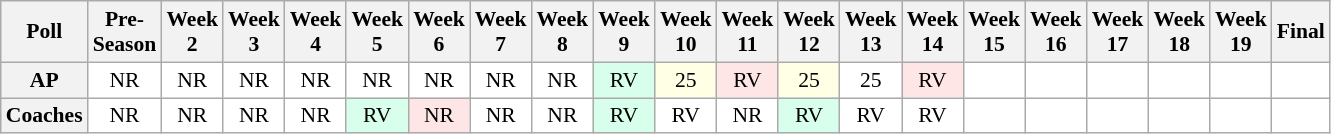<table class="wikitable" style="white-space:nowrap;font-size:90%">
<tr>
<th>Poll</th>
<th>Pre-<br>Season</th>
<th>Week<br>2</th>
<th>Week<br>3</th>
<th>Week<br>4</th>
<th>Week<br>5</th>
<th>Week<br>6</th>
<th>Week<br>7</th>
<th>Week<br>8</th>
<th>Week<br>9</th>
<th>Week<br>10</th>
<th>Week<br>11</th>
<th>Week<br>12</th>
<th>Week<br>13</th>
<th>Week<br>14</th>
<th>Week<br>15</th>
<th>Week<br>16</th>
<th>Week<br>17</th>
<th>Week<br>18</th>
<th>Week<br>19</th>
<th>Final</th>
</tr>
<tr style="text-align:center;">
<th>AP</th>
<td style="background:#FFF;">NR</td>
<td style="background:#FFF;">NR</td>
<td style="background:#FFF;">NR</td>
<td style="background:#FFF;">NR</td>
<td style="background:#FFF;">NR</td>
<td style="background:#FFF;">NR</td>
<td style="background:#FFF;">NR</td>
<td style="background:#FFF;">NR</td>
<td style="background:#D8FFEB;">RV</td>
<td style="background:#FFFFE6;">25</td>
<td style="background:#FFE6E6;">RV</td>
<td style="background:#FFFFE6;">25</td>
<td style="background:#FFF;">25</td>
<td style="background:#FFE6E6;">RV</td>
<td style="background:#FFF;"></td>
<td style="background:#FFF;"></td>
<td style="background:#FFF;"></td>
<td style="background:#FFF;"></td>
<td style="background:#FFF;"></td>
<td style="background:#FFF;"></td>
</tr>
<tr style="text-align:center;">
<th>Coaches</th>
<td style="background:#FFF;">NR</td>
<td style="background:#FFF;">NR</td>
<td style="background:#FFF;">NR</td>
<td style="background:#FFF;">NR</td>
<td style="background:#D8FFEB;">RV</td>
<td style="background:#FFE6E6;">NR</td>
<td style="background:#FFF;">NR</td>
<td style="background:#FFF;">NR</td>
<td style="background:#D8FFEB;">RV</td>
<td style="background:#FFF;">RV</td>
<td style="background:#FFF;">NR</td>
<td style="background:#D8FFEB;">RV</td>
<td style="background:#FFF;">RV</td>
<td style="background:#FFF;">RV</td>
<td style="background:#FFF;"></td>
<td style="background:#FFF;"></td>
<td style="background:#FFF;"></td>
<td style="background:#FFF;"></td>
<td style="background:#FFF;"></td>
<td style="background:#FFF;"></td>
</tr>
</table>
